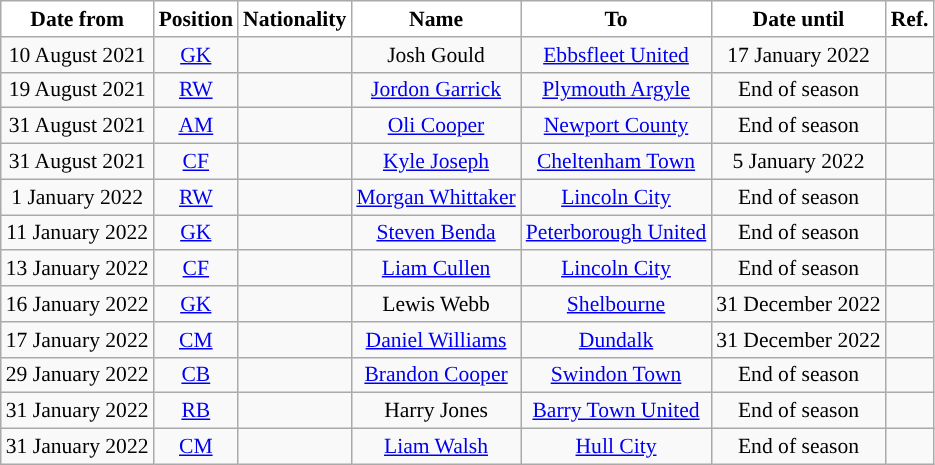<table class="wikitable"  style="text-align:center; font-size:90%; ">
<tr>
<th style="background: white; color:black; ">Date from</th>
<th style="background: white; color:black; ">Position</th>
<th style="background: white; color:black; ">Nationality</th>
<th style="background: white; color:black; ">Name</th>
<th style="background: white; color:black; ">To</th>
<th style="background: white; color:black; ">Date until</th>
<th style="background: white; color:black; ">Ref.</th>
</tr>
<tr>
<td>10 August 2021</td>
<td><a href='#'>GK</a></td>
<td></td>
<td>Josh Gould</td>
<td> <a href='#'>Ebbsfleet United</a></td>
<td>17 January 2022</td>
<td></td>
</tr>
<tr>
<td>19 August 2021</td>
<td><a href='#'>RW</a></td>
<td></td>
<td><a href='#'>Jordon Garrick</a></td>
<td> <a href='#'>Plymouth Argyle</a></td>
<td>End of season</td>
<td></td>
</tr>
<tr>
<td>31 August 2021</td>
<td><a href='#'>AM</a></td>
<td></td>
<td><a href='#'>Oli Cooper</a></td>
<td> <a href='#'>Newport County</a></td>
<td>End of season</td>
<td></td>
</tr>
<tr>
<td>31 August 2021</td>
<td><a href='#'>CF</a></td>
<td></td>
<td><a href='#'>Kyle Joseph</a></td>
<td> <a href='#'>Cheltenham Town</a></td>
<td>5 January 2022</td>
<td></td>
</tr>
<tr>
<td>1 January 2022</td>
<td><a href='#'>RW</a></td>
<td></td>
<td><a href='#'>Morgan Whittaker</a></td>
<td> <a href='#'>Lincoln City</a></td>
<td>End of season</td>
<td></td>
</tr>
<tr>
<td>11 January 2022</td>
<td><a href='#'>GK</a></td>
<td></td>
<td><a href='#'>Steven Benda</a></td>
<td> <a href='#'>Peterborough United</a></td>
<td>End of season</td>
<td></td>
</tr>
<tr>
<td>13 January 2022</td>
<td><a href='#'>CF</a></td>
<td></td>
<td><a href='#'>Liam Cullen</a></td>
<td> <a href='#'>Lincoln City</a></td>
<td>End of season</td>
<td></td>
</tr>
<tr>
<td>16 January 2022</td>
<td><a href='#'>GK</a></td>
<td></td>
<td>Lewis Webb</td>
<td> <a href='#'>Shelbourne</a></td>
<td>31 December 2022</td>
<td></td>
</tr>
<tr>
<td>17 January 2022</td>
<td><a href='#'>CM</a></td>
<td></td>
<td><a href='#'>Daniel Williams</a></td>
<td> <a href='#'>Dundalk</a></td>
<td>31 December 2022</td>
<td></td>
</tr>
<tr>
<td>29 January 2022</td>
<td><a href='#'>CB</a></td>
<td></td>
<td><a href='#'>Brandon Cooper</a></td>
<td> <a href='#'>Swindon Town</a></td>
<td>End of season</td>
<td></td>
</tr>
<tr>
<td>31 January 2022</td>
<td><a href='#'>RB</a></td>
<td></td>
<td>Harry Jones</td>
<td> <a href='#'>Barry Town United</a></td>
<td>End of season</td>
<td></td>
</tr>
<tr>
<td>31 January 2022</td>
<td><a href='#'>CM</a></td>
<td></td>
<td><a href='#'>Liam Walsh</a></td>
<td> <a href='#'>Hull City</a></td>
<td>End of season</td>
<td></td>
</tr>
</table>
